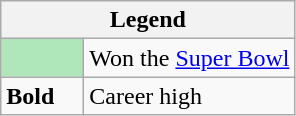<table class="wikitable">
<tr>
<th colspan="2">Legend</th>
</tr>
<tr>
<td style="background:#afe6ba; width:3em;"></td>
<td>Won the <a href='#'>Super Bowl</a></td>
</tr>
<tr>
<td><strong>Bold</strong></td>
<td>Career high</td>
</tr>
</table>
